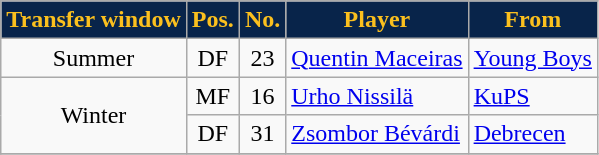<table class="wikitable plainrowheaders sortable">
<tr>
<th style="background-color:#08244A; color:#FBC01E">Transfer window</th>
<th style="background-color:#08244A; color:#FBC01E">Pos.</th>
<th style="background-color:#08244A; color:#FBC01E">No.</th>
<th style="background-color:#08244A; color:#FBC01E">Player</th>
<th style="background-color:#08244A; color:#FBC01E">From</th>
</tr>
<tr>
<td style="text-align:center;">Summer</td>
<td style="text-align:center;">DF</td>
<td style="text-align:center;">23</td>
<td style="text-align:left;"> <a href='#'>Quentin Maceiras</a></td>
<td style="text-align:left;"> <a href='#'>Young Boys</a></td>
</tr>
<tr>
<td rowspan="2" style="text-align:center;">Winter</td>
<td style="text-align:center;">MF</td>
<td style="text-align:center;">16</td>
<td style="text-align:left;"> <a href='#'>Urho Nissilä</a></td>
<td style="text-align:left;"> <a href='#'>KuPS</a></td>
</tr>
<tr>
<td style="text-align:center;">DF</td>
<td style="text-align:center;">31</td>
<td style="text-align:left;"> <a href='#'>Zsombor Bévárdi</a></td>
<td style="text-align:left;"><a href='#'>Debrecen</a></td>
</tr>
<tr>
</tr>
</table>
